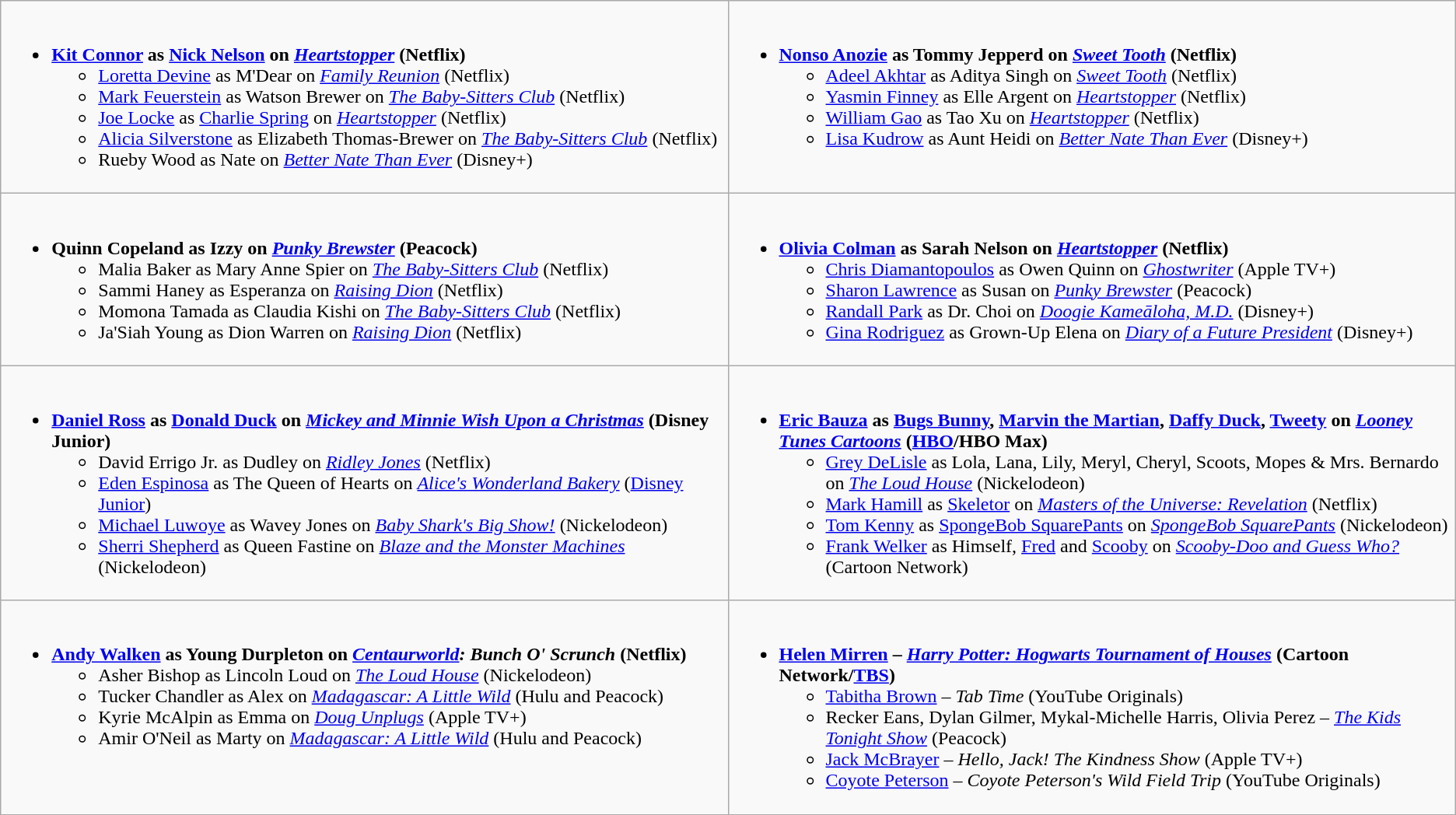<table class=wikitable>
<tr>
<td style="vertical-align:top;" width="50%"><br><ul><li><strong><a href='#'>Kit Connor</a> as <a href='#'>Nick Nelson</a> on <em><a href='#'>Heartstopper</a></em> (Netflix)</strong><ul><li><a href='#'>Loretta Devine</a> as M'Dear on <em><a href='#'>Family Reunion</a></em> (Netflix)</li><li><a href='#'>Mark Feuerstein</a> as Watson Brewer on <em><a href='#'>The Baby-Sitters Club</a></em> (Netflix)</li><li><a href='#'>Joe Locke</a> as <a href='#'>Charlie Spring</a> on <em><a href='#'>Heartstopper</a></em> (Netflix)</li><li><a href='#'>Alicia Silverstone</a> as Elizabeth Thomas-Brewer on <em><a href='#'>The Baby-Sitters Club</a></em> (Netflix)</li><li>Rueby Wood as Nate on <em><a href='#'>Better Nate Than Ever</a></em> (Disney+)</li></ul></li></ul></td>
<td style="vertical-align:top;" width="50%"><br><ul><li><strong><a href='#'>Nonso Anozie</a> as Tommy Jepperd on <em><a href='#'>Sweet Tooth</a></em> (Netflix)</strong><ul><li><a href='#'>Adeel Akhtar</a> as Aditya Singh on <em><a href='#'>Sweet Tooth</a></em> (Netflix)</li><li><a href='#'>Yasmin Finney</a> as Elle Argent on <em><a href='#'>Heartstopper</a></em> (Netflix)</li><li><a href='#'>William Gao</a> as Tao Xu on <em><a href='#'>Heartstopper</a></em> (Netflix)</li><li><a href='#'>Lisa Kudrow</a> as Aunt Heidi on <em><a href='#'>Better Nate Than Ever</a></em> (Disney+)</li></ul></li></ul></td>
</tr>
<tr>
<td style="vertical-align:top;" width="50%"><br><ul><li><strong>Quinn Copeland as Izzy on <em><a href='#'>Punky Brewster</a></em> (Peacock)</strong><ul><li>Malia Baker as Mary Anne Spier on <em><a href='#'>The Baby-Sitters Club</a></em> (Netflix)</li><li>Sammi Haney as Esperanza on <em><a href='#'>Raising Dion</a></em> (Netflix)</li><li>Momona Tamada as Claudia Kishi on <em><a href='#'>The Baby-Sitters Club</a></em> (Netflix)</li><li>Ja'Siah Young as Dion Warren on <em><a href='#'>Raising Dion</a></em> (Netflix)</li></ul></li></ul></td>
<td style="vertical-align:top;" width="50%"><br><ul><li><strong><a href='#'>Olivia Colman</a> as Sarah Nelson on <em><a href='#'>Heartstopper</a></em> (Netflix)</strong><ul><li><a href='#'>Chris Diamantopoulos</a> as Owen Quinn on <em><a href='#'>Ghostwriter</a></em> (Apple TV+)</li><li><a href='#'>Sharon Lawrence</a> as Susan on <em><a href='#'>Punky Brewster</a></em> (Peacock)</li><li><a href='#'>Randall Park</a> as Dr. Choi on <em><a href='#'>Doogie Kameāloha, M.D.</a></em> (Disney+)</li><li><a href='#'>Gina Rodriguez</a> as Grown-Up Elena on <em><a href='#'>Diary of a Future President</a></em> (Disney+)</li></ul></li></ul></td>
</tr>
<tr>
<td style="vertical-align:top;" width="50%"><br><ul><li><strong><a href='#'>Daniel Ross</a> as <a href='#'>Donald Duck</a> on <em><a href='#'>Mickey and Minnie Wish Upon a Christmas</a></em> (Disney Junior)</strong><ul><li>David Errigo Jr. as Dudley on <em><a href='#'>Ridley Jones</a></em> (Netflix)</li><li><a href='#'>Eden Espinosa</a> as The Queen of Hearts on <em><a href='#'>Alice's Wonderland Bakery</a></em> (<a href='#'>Disney Junior</a>)</li><li><a href='#'>Michael Luwoye</a> as Wavey Jones on <em><a href='#'>Baby Shark's Big Show!</a></em> (Nickelodeon)</li><li><a href='#'>Sherri Shepherd</a> as Queen Fastine on <em><a href='#'>Blaze and the Monster Machines</a></em> (Nickelodeon)</li></ul></li></ul></td>
<td style="vertical-align:top;" width="50%"><br><ul><li><strong><a href='#'>Eric Bauza</a> as <a href='#'>Bugs Bunny</a>, <a href='#'>Marvin the Martian</a>, <a href='#'>Daffy Duck</a>, <a href='#'>Tweety</a> on <em><a href='#'>Looney Tunes Cartoons</a></em> (<a href='#'>HBO</a>/HBO Max)</strong><ul><li><a href='#'>Grey DeLisle</a> as Lola, Lana, Lily, Meryl, Cheryl, Scoots, Mopes & Mrs. Bernardo on <em><a href='#'>The Loud House</a></em> (Nickelodeon)</li><li><a href='#'>Mark Hamill</a> as <a href='#'>Skeletor</a> on <em><a href='#'>Masters of the Universe: Revelation</a></em> (Netflix)</li><li><a href='#'>Tom Kenny</a> as <a href='#'>SpongeBob SquarePants</a> on <em><a href='#'>SpongeBob SquarePants</a></em> (Nickelodeon)</li><li><a href='#'>Frank Welker</a> as Himself, <a href='#'>Fred</a> and <a href='#'>Scooby</a> on <em><a href='#'>Scooby-Doo and Guess Who?</a></em> (Cartoon Network)</li></ul></li></ul></td>
</tr>
<tr>
<td style="vertical-align:top;" width="50%"><br><ul><li><strong><a href='#'>Andy Walken</a> as Young Durpleton on <em><a href='#'>Centaurworld</a>: Bunch O' Scrunch</em> (Netflix)</strong><ul><li>Asher Bishop as Lincoln Loud on <em><a href='#'>The Loud House</a></em> (Nickelodeon)</li><li>Tucker Chandler as Alex on <em><a href='#'>Madagascar: A Little Wild</a></em> (Hulu and Peacock)</li><li>Kyrie McAlpin as Emma on <em><a href='#'>Doug Unplugs</a></em> (Apple TV+)</li><li>Amir O'Neil as Marty on <em><a href='#'>Madagascar: A Little Wild</a></em> (Hulu and Peacock)</li></ul></li></ul></td>
<td style="vertical-align:top;" width="50%"><br><ul><li><strong><a href='#'>Helen Mirren</a> – <em><a href='#'>Harry Potter: Hogwarts Tournament of Houses</a></em> (Cartoon Network/<a href='#'>TBS</a>)</strong><ul><li><a href='#'>Tabitha Brown</a> – <em>Tab Time</em> (YouTube Originals)</li><li>Recker Eans, Dylan Gilmer, Mykal-Michelle Harris, Olivia Perez – <em><a href='#'>The Kids Tonight Show</a></em> (Peacock)</li><li><a href='#'>Jack McBrayer</a> – <em>Hello, Jack! The Kindness Show</em> (Apple TV+)</li><li><a href='#'>Coyote Peterson</a> – <em>Coyote Peterson's Wild Field Trip</em> (YouTube Originals)</li></ul></li></ul></td>
</tr>
<tr>
</tr>
</table>
